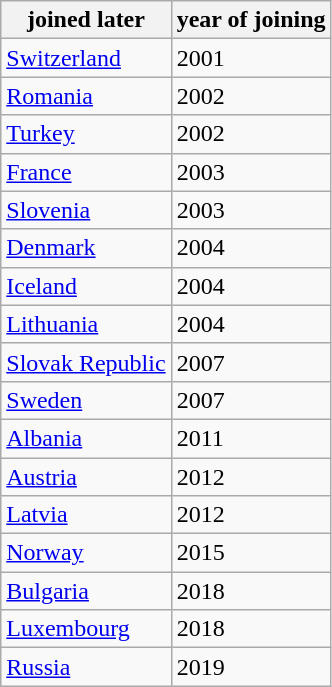<table class="wikitable" style:"float:left; text-align:center">
<tr>
<th>joined later</th>
<th>year of joining</th>
</tr>
<tr>
<td><a href='#'>Switzerland</a></td>
<td>2001</td>
</tr>
<tr>
<td><a href='#'>Romania</a></td>
<td>2002</td>
</tr>
<tr>
<td><a href='#'>Turkey</a></td>
<td>2002</td>
</tr>
<tr>
<td><a href='#'>France</a></td>
<td>2003</td>
</tr>
<tr>
<td><a href='#'>Slovenia</a></td>
<td>2003</td>
</tr>
<tr>
<td><a href='#'>Denmark</a></td>
<td>2004</td>
</tr>
<tr>
<td><a href='#'>Iceland</a></td>
<td>2004</td>
</tr>
<tr>
<td><a href='#'>Lithuania</a></td>
<td>2004</td>
</tr>
<tr>
<td><a href='#'>Slovak Republic</a></td>
<td>2007</td>
</tr>
<tr>
<td><a href='#'>Sweden</a></td>
<td>2007</td>
</tr>
<tr>
<td><a href='#'>Albania</a></td>
<td>2011</td>
</tr>
<tr>
<td><a href='#'>Austria</a></td>
<td>2012</td>
</tr>
<tr>
<td><a href='#'>Latvia</a></td>
<td>2012</td>
</tr>
<tr>
<td><a href='#'>Norway</a></td>
<td>2015</td>
</tr>
<tr>
<td><a href='#'>Bulgaria</a></td>
<td>2018</td>
</tr>
<tr>
<td><a href='#'>Luxembourg</a></td>
<td>2018</td>
</tr>
<tr>
<td><a href='#'>Russia</a></td>
<td>2019</td>
</tr>
</table>
